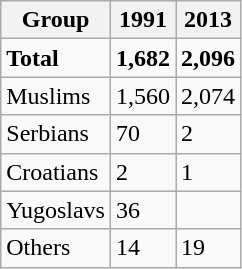<table class="wikitable">
<tr>
<th>Group</th>
<th>1991</th>
<th>2013</th>
</tr>
<tr>
<td><strong>Total</strong></td>
<td><strong>1,682</strong></td>
<td><strong>2,096</strong></td>
</tr>
<tr>
<td>Muslims</td>
<td>1,560</td>
<td>2,074</td>
</tr>
<tr>
<td>Serbians</td>
<td>70</td>
<td>2</td>
</tr>
<tr>
<td>Croatians</td>
<td>2</td>
<td>1</td>
</tr>
<tr>
<td>Yugoslavs</td>
<td>36</td>
<td></td>
</tr>
<tr>
<td>Others</td>
<td>14</td>
<td>19</td>
</tr>
</table>
